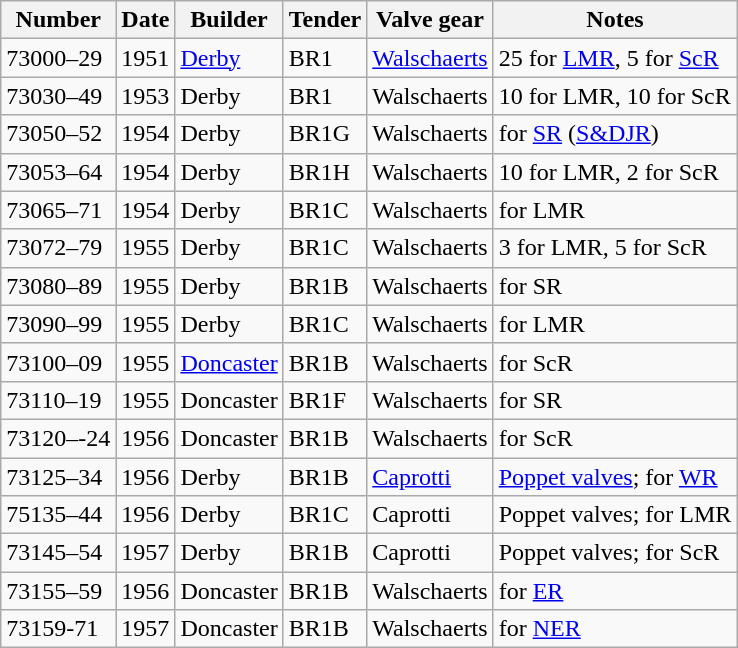<table class="wikitable">
<tr>
<th>Number</th>
<th>Date</th>
<th>Builder</th>
<th>Tender</th>
<th>Valve gear</th>
<th>Notes</th>
</tr>
<tr>
<td>73000–29</td>
<td>1951</td>
<td><a href='#'>Derby</a></td>
<td>BR1</td>
<td><a href='#'>Walschaerts</a></td>
<td>25 for <a href='#'>LMR</a>, 5 for <a href='#'>ScR</a></td>
</tr>
<tr>
<td>73030–49</td>
<td>1953</td>
<td>Derby</td>
<td>BR1</td>
<td>Walschaerts</td>
<td>10 for LMR, 10 for ScR</td>
</tr>
<tr>
<td>73050–52</td>
<td>1954</td>
<td>Derby</td>
<td>BR1G</td>
<td>Walschaerts</td>
<td>for <a href='#'>SR</a> (<a href='#'>S&DJR</a>)</td>
</tr>
<tr>
<td>73053–64</td>
<td>1954</td>
<td>Derby</td>
<td>BR1H</td>
<td>Walschaerts</td>
<td>10 for LMR, 2 for ScR</td>
</tr>
<tr>
<td>73065–71</td>
<td>1954</td>
<td>Derby</td>
<td>BR1C</td>
<td>Walschaerts</td>
<td>for LMR</td>
</tr>
<tr>
<td>73072–79</td>
<td>1955</td>
<td>Derby</td>
<td>BR1C</td>
<td>Walschaerts</td>
<td>3 for LMR, 5 for ScR</td>
</tr>
<tr>
<td>73080–89</td>
<td>1955</td>
<td>Derby</td>
<td>BR1B</td>
<td>Walschaerts</td>
<td>for SR</td>
</tr>
<tr>
<td>73090–99</td>
<td>1955</td>
<td>Derby</td>
<td>BR1C</td>
<td>Walschaerts</td>
<td>for LMR</td>
</tr>
<tr>
<td>73100–09</td>
<td>1955</td>
<td><a href='#'>Doncaster</a></td>
<td>BR1B</td>
<td>Walschaerts</td>
<td>for ScR</td>
</tr>
<tr>
<td>73110–19</td>
<td>1955</td>
<td>Doncaster</td>
<td>BR1F</td>
<td>Walschaerts</td>
<td>for SR</td>
</tr>
<tr>
<td>73120–-24</td>
<td>1956</td>
<td>Doncaster</td>
<td>BR1B</td>
<td>Walschaerts</td>
<td>for ScR</td>
</tr>
<tr>
<td>73125–34</td>
<td>1956</td>
<td>Derby</td>
<td>BR1B</td>
<td><a href='#'>Caprotti</a></td>
<td><a href='#'>Poppet valves</a>; for <a href='#'>WR</a></td>
</tr>
<tr>
<td>75135–44</td>
<td>1956</td>
<td>Derby</td>
<td>BR1C</td>
<td>Caprotti</td>
<td>Poppet valves; for LMR</td>
</tr>
<tr>
<td>73145–54</td>
<td>1957</td>
<td>Derby</td>
<td>BR1B</td>
<td>Caprotti</td>
<td>Poppet valves; for ScR</td>
</tr>
<tr>
<td>73155–59</td>
<td>1956</td>
<td>Doncaster</td>
<td>BR1B</td>
<td>Walschaerts</td>
<td>for <a href='#'>ER</a></td>
</tr>
<tr>
<td>73159-71</td>
<td>1957</td>
<td>Doncaster</td>
<td>BR1B</td>
<td>Walschaerts</td>
<td>for <a href='#'>NER</a></td>
</tr>
</table>
